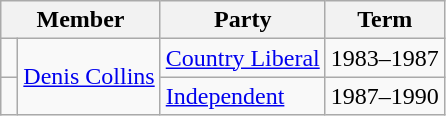<table class="wikitable">
<tr>
<th colspan="2">Member</th>
<th>Party</th>
<th>Term</th>
</tr>
<tr>
<td> </td>
<td rowspan="2"><a href='#'>Denis Collins</a></td>
<td><a href='#'>Country Liberal</a></td>
<td>1983–1987</td>
</tr>
<tr>
<td> </td>
<td><a href='#'>Independent</a></td>
<td>1987–1990</td>
</tr>
</table>
